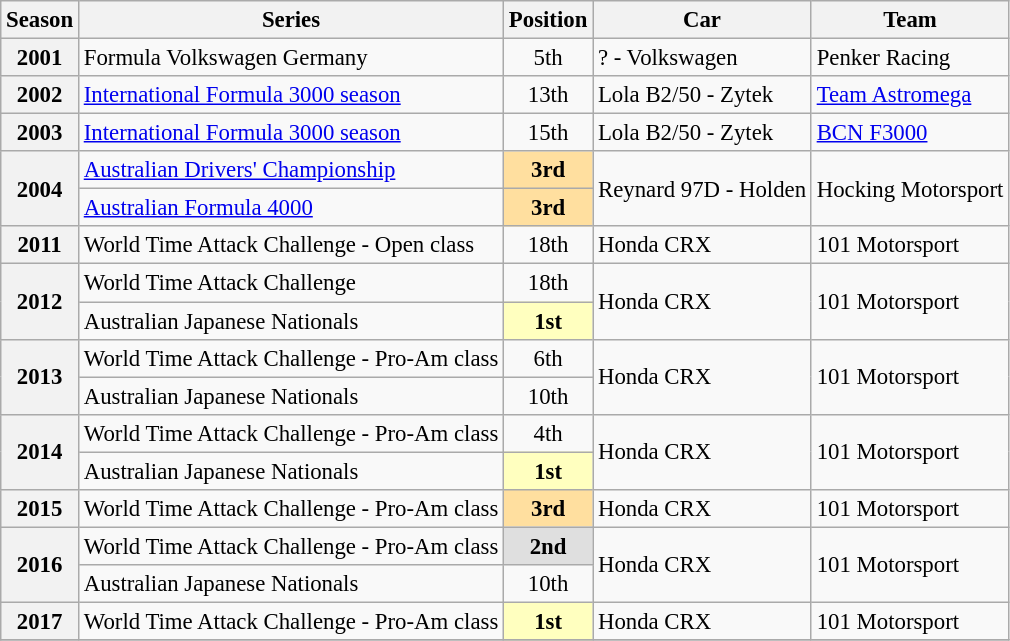<table class="wikitable" style="font-size: 95%;">
<tr>
<th>Season</th>
<th>Series</th>
<th>Position</th>
<th>Car</th>
<th>Team</th>
</tr>
<tr>
<th>2001</th>
<td>Formula Volkswagen Germany</td>
<td align=center>5th</td>
<td>? - Volkswagen</td>
<td>Penker Racing</td>
</tr>
<tr>
<th>2002</th>
<td><a href='#'>International Formula 3000 season</a></td>
<td align=center>13th</td>
<td>Lola B2/50 - Zytek</td>
<td><a href='#'>Team Astromega</a></td>
</tr>
<tr>
<th>2003</th>
<td><a href='#'>International Formula 3000 season</a></td>
<td align=center>15th</td>
<td>Lola B2/50 - Zytek</td>
<td><a href='#'>BCN F3000</a></td>
</tr>
<tr>
<th rowspan=2>2004</th>
<td><a href='#'>Australian Drivers' Championship</a></td>
<td align=center style="background-color:#ffdf9f"><strong>3rd</strong></td>
<td rowspan=2>Reynard 97D - Holden</td>
<td rowspan=2>Hocking Motorsport</td>
</tr>
<tr>
<td><a href='#'>Australian Formula 4000</a></td>
<td align=center style="background-color:#ffdf9f"><strong>3rd</strong></td>
</tr>
<tr>
<th>2011</th>
<td>World Time Attack Challenge - Open class</td>
<td align=center>18th</td>
<td>Honda CRX</td>
<td>101 Motorsport</td>
</tr>
<tr>
<th rowspan=2>2012</th>
<td>World Time Attack Challenge</td>
<td align=center>18th</td>
<td rowspan=2>Honda CRX</td>
<td rowspan=2>101 Motorsport</td>
</tr>
<tr>
<td>Australian Japanese Nationals</td>
<td align=center style="background:#ffffbf;"><strong>1st</strong></td>
</tr>
<tr>
<th rowspan=2>2013</th>
<td>World Time Attack Challenge - Pro-Am class</td>
<td align=center>6th</td>
<td rowspan=2>Honda CRX</td>
<td rowspan=2>101 Motorsport</td>
</tr>
<tr>
<td>Australian Japanese Nationals</td>
<td align=center>10th</td>
</tr>
<tr>
<th rowspan=2>2014</th>
<td>World Time Attack Challenge - Pro-Am class</td>
<td align=center>4th</td>
<td rowspan=2>Honda CRX</td>
<td rowspan=2>101 Motorsport</td>
</tr>
<tr>
<td>Australian Japanese Nationals</td>
<td align=center style="background:#ffffbf;"><strong>1st</strong></td>
</tr>
<tr>
<th>2015</th>
<td>World Time Attack Challenge - Pro-Am class</td>
<td align=center style="background-color:#ffdf9f"><strong>3rd</strong></td>
<td>Honda CRX</td>
<td>101 Motorsport</td>
</tr>
<tr>
<th rowspan=2>2016</th>
<td>World Time Attack Challenge - Pro-Am class</td>
<td align=center style="background:#dfdfdf;"><strong>2nd</strong></td>
<td rowspan=2>Honda CRX</td>
<td rowspan=2>101 Motorsport</td>
</tr>
<tr>
<td>Australian Japanese Nationals</td>
<td align=center>10th</td>
</tr>
<tr>
<th>2017</th>
<td>World Time Attack Challenge - Pro-Am class</td>
<td align=center style="background:#ffffbf;"><strong>1st</strong></td>
<td>Honda CRX</td>
<td>101 Motorsport</td>
</tr>
<tr>
</tr>
</table>
